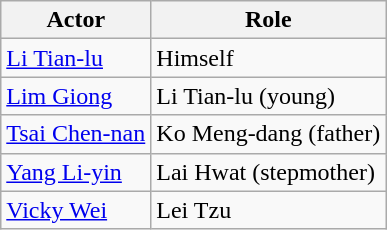<table class="wikitable">
<tr>
<th>Actor</th>
<th>Role</th>
</tr>
<tr>
<td><a href='#'>Li Tian-lu</a></td>
<td>Himself</td>
</tr>
<tr>
<td><a href='#'>Lim Giong</a></td>
<td>Li Tian-lu (young)</td>
</tr>
<tr>
<td><a href='#'>Tsai Chen-nan</a></td>
<td>Ko Meng-dang (father)</td>
</tr>
<tr>
<td><a href='#'>Yang Li-yin</a></td>
<td>Lai Hwat (stepmother)</td>
</tr>
<tr>
<td><a href='#'>Vicky Wei</a></td>
<td>Lei Tzu</td>
</tr>
</table>
